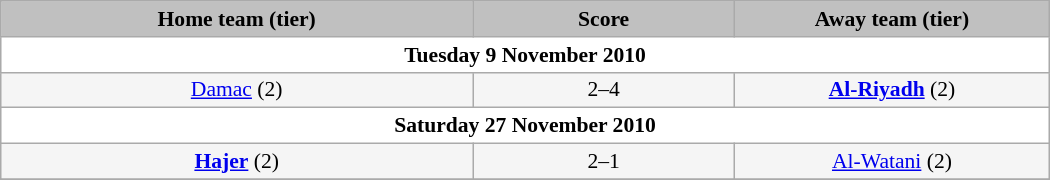<table class="wikitable" style="width: 700px; background:WhiteSmoke; text-align:center; font-size:90%">
<tr>
<td scope="col" style="width: 45%; background:silver;"><strong>Home team (tier)</strong></td>
<td scope="col" style="width: 25%; background:silver;"><strong>Score</strong></td>
<td scope="col" style="width: 45%; background:silver;"><strong>Away team (tier)</strong></td>
</tr>
<tr>
<td colspan="5" style= background:White><strong>Tuesday 9 November 2010</strong></td>
</tr>
<tr>
<td><a href='#'>Damac</a> (2)</td>
<td>2–4 </td>
<td><strong><a href='#'>Al-Riyadh</a></strong> (2)</td>
</tr>
<tr>
<td colspan="5" style= background:White><strong>Saturday 27 November 2010</strong></td>
</tr>
<tr>
<td><strong><a href='#'>Hajer</a></strong> (2)</td>
<td>2–1</td>
<td><a href='#'>Al-Watani</a> (2)</td>
</tr>
<tr>
</tr>
</table>
